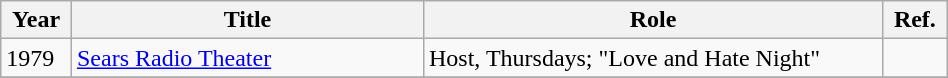<table class="wikitable" style="width: 50%;">
<tr>
<th style="width: 2%;">Year</th>
<th style="width: 23%;">Title</th>
<th style="width: 30%;">Role</th>
<th style="width: 2%;">Ref.</th>
</tr>
<tr>
<td>1979</td>
<td><a href='#'>Sears Radio Theater</a></td>
<td>Host, Thursdays; "Love and Hate Night"</td>
<td></td>
</tr>
<tr>
</tr>
</table>
